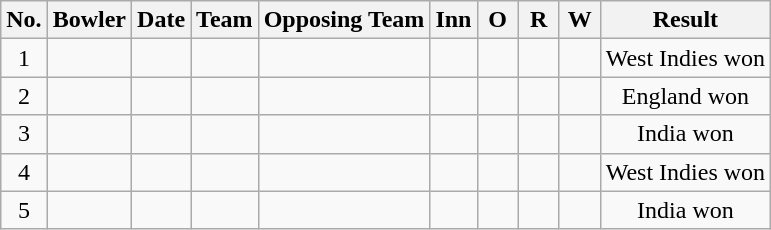<table class="wikitable sortable" style="text-align:center">
<tr>
<th>No.</th>
<th>Bowler</th>
<th>Date</th>
<th>Team</th>
<th>Opposing Team</th>
<th scope="col" style="width:20px;">Inn</th>
<th scope="col" style="width:20px;">O</th>
<th scope="col" style="width:20px;">R</th>
<th scope="col" style="width:20px;">W</th>
<th>Result</th>
</tr>
<tr>
<td>1</td>
<td></td>
<td></td>
<td></td>
<td></td>
<td></td>
<td></td>
<td></td>
<td></td>
<td>West Indies won</td>
</tr>
<tr>
<td>2</td>
<td></td>
<td></td>
<td></td>
<td></td>
<td></td>
<td></td>
<td></td>
<td></td>
<td>England won</td>
</tr>
<tr>
<td>3</td>
<td></td>
<td></td>
<td></td>
<td></td>
<td></td>
<td></td>
<td></td>
<td></td>
<td>India won</td>
</tr>
<tr>
<td>4</td>
<td></td>
<td></td>
<td></td>
<td></td>
<td></td>
<td></td>
<td></td>
<td></td>
<td>West Indies won</td>
</tr>
<tr>
<td>5</td>
<td></td>
<td></td>
<td></td>
<td></td>
<td></td>
<td></td>
<td></td>
<td></td>
<td>India won</td>
</tr>
</table>
